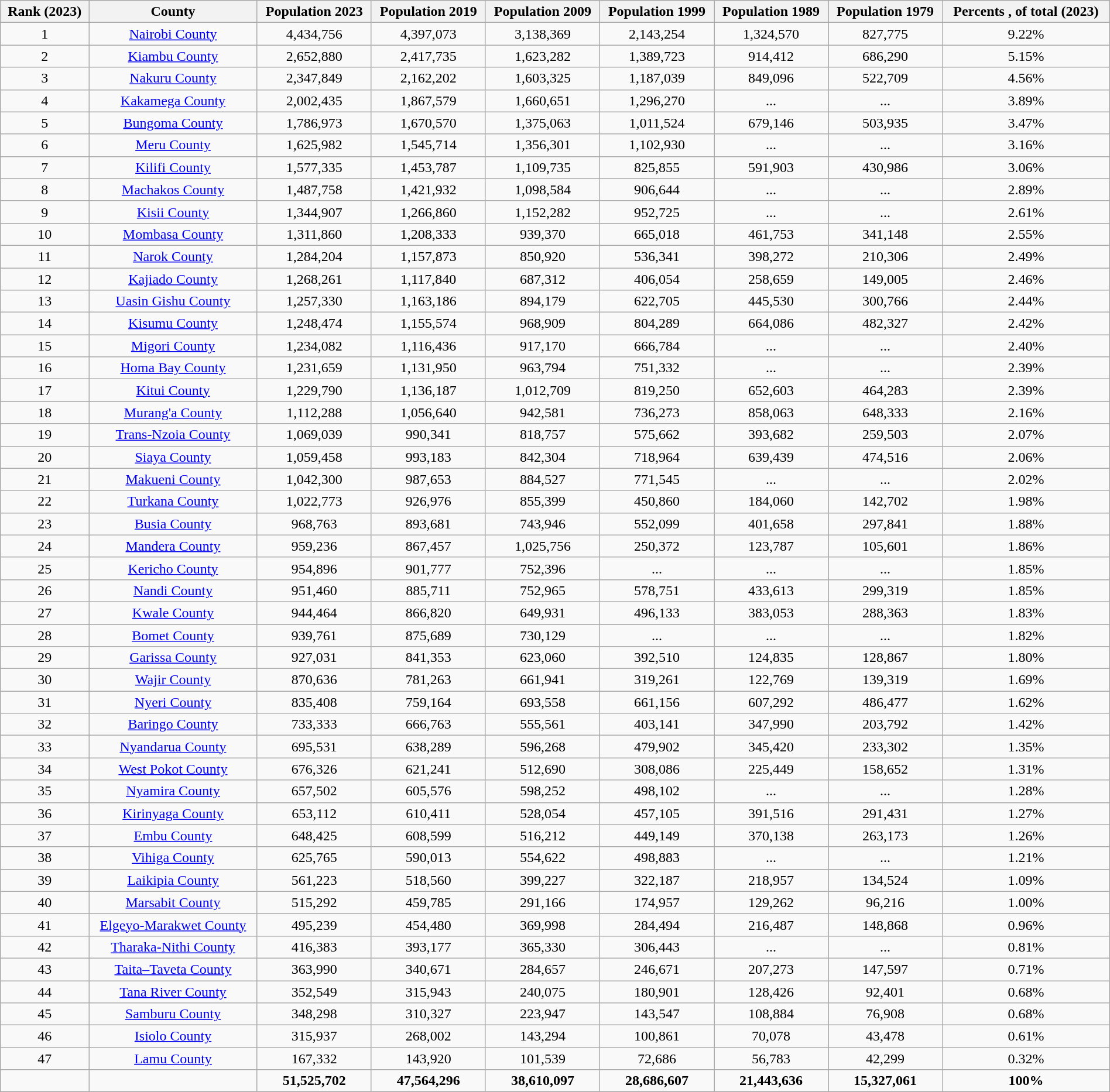<table class="wikitable sortable" style="width:100%; text-align:center;">
<tr>
<th align="left" scope="col">Rank (2023)</th>
<th align="left" scope="col">County</th>
<th>Population 2023</th>
<th scope="col">Population 2019</th>
<th scope="col">Population 2009</th>
<th scope="col">Population 1999</th>
<th scope="col">Population 1989 </th>
<th scope="col">Population 1979 </th>
<th scope="col">Percents , of total (2023)</th>
</tr>
<tr>
<td>1</td>
<td><a href='#'>Nairobi County</a></td>
<td>4,434,756</td>
<td>4,397,073</td>
<td>3,138,369</td>
<td>2,143,254</td>
<td>1,324,570</td>
<td>827,775</td>
<td>9.22%</td>
</tr>
<tr>
<td>2</td>
<td><a href='#'>Kiambu County</a></td>
<td>2,652,880</td>
<td>2,417,735</td>
<td>1,623,282</td>
<td>1,389,723</td>
<td>914,412</td>
<td>686,290</td>
<td>5.15%</td>
</tr>
<tr>
<td>3</td>
<td><a href='#'>Nakuru County</a></td>
<td>2,347,849</td>
<td>2,162,202</td>
<td>1,603,325</td>
<td>1,187,039</td>
<td>849,096</td>
<td>522,709</td>
<td>4.56%</td>
</tr>
<tr>
<td>4</td>
<td><a href='#'>Kakamega County</a></td>
<td>2,002,435</td>
<td>1,867,579</td>
<td>1,660,651</td>
<td>1,296,270</td>
<td>...</td>
<td>...</td>
<td>3.89%</td>
</tr>
<tr>
<td>5</td>
<td><a href='#'>Bungoma County</a></td>
<td>1,786,973</td>
<td>1,670,570</td>
<td>1,375,063</td>
<td>1,011,524</td>
<td>679,146</td>
<td>503,935</td>
<td>3.47%</td>
</tr>
<tr>
<td>6</td>
<td><a href='#'>Meru County</a></td>
<td>1,625,982</td>
<td>1,545,714</td>
<td>1,356,301</td>
<td>1,102,930</td>
<td>...</td>
<td>...</td>
<td>3.16%</td>
</tr>
<tr>
<td>7</td>
<td><a href='#'>Kilifi County</a></td>
<td>1,577,335</td>
<td>1,453,787</td>
<td>1,109,735</td>
<td>825,855</td>
<td>591,903</td>
<td>430,986</td>
<td>3.06%</td>
</tr>
<tr>
<td>8</td>
<td><a href='#'>Machakos County</a></td>
<td>1,487,758</td>
<td>1,421,932</td>
<td>1,098,584</td>
<td>906,644</td>
<td>...</td>
<td>...</td>
<td>2.89%</td>
</tr>
<tr>
<td>9</td>
<td><a href='#'>Kisii County</a></td>
<td>1,344,907</td>
<td>1,266,860</td>
<td>1,152,282</td>
<td>952,725</td>
<td>...</td>
<td>...</td>
<td>2.61%</td>
</tr>
<tr>
<td>10</td>
<td><a href='#'>Mombasa County</a></td>
<td>1,311,860</td>
<td>1,208,333</td>
<td>939,370</td>
<td>665,018</td>
<td>461,753</td>
<td>341,148</td>
<td>2.55%</td>
</tr>
<tr>
<td>11</td>
<td><a href='#'>Narok County</a></td>
<td>1,284,204</td>
<td>1,157,873</td>
<td>850,920</td>
<td>536,341</td>
<td>398,272</td>
<td>210,306</td>
<td>2.49%</td>
</tr>
<tr>
<td>12</td>
<td><a href='#'>Kajiado County</a></td>
<td>1,268,261</td>
<td>1,117,840</td>
<td>687,312</td>
<td>406,054</td>
<td>258,659</td>
<td>149,005</td>
<td>2.46%</td>
</tr>
<tr>
<td>13</td>
<td><a href='#'>Uasin Gishu County</a></td>
<td>1,257,330</td>
<td>1,163,186</td>
<td>894,179</td>
<td>622,705</td>
<td>445,530</td>
<td>300,766</td>
<td>2.44%</td>
</tr>
<tr>
<td>14</td>
<td><a href='#'>Kisumu County</a></td>
<td>1,248,474</td>
<td>1,155,574</td>
<td>968,909</td>
<td>804,289</td>
<td>664,086</td>
<td>482,327</td>
<td>2.42%</td>
</tr>
<tr>
<td>15</td>
<td><a href='#'>Migori County</a></td>
<td>1,234,082</td>
<td>1,116,436</td>
<td>917,170</td>
<td>666,784</td>
<td>...</td>
<td>...</td>
<td>2.40%</td>
</tr>
<tr>
<td>16</td>
<td><a href='#'>Homa Bay County</a></td>
<td>1,231,659</td>
<td>1,131,950</td>
<td>963,794</td>
<td>751,332</td>
<td>...</td>
<td>...</td>
<td>2.39%</td>
</tr>
<tr>
<td>17</td>
<td><a href='#'>Kitui County</a></td>
<td>1,229,790</td>
<td>1,136,187</td>
<td>1,012,709</td>
<td>819,250</td>
<td>652,603</td>
<td>464,283</td>
<td>2.39%</td>
</tr>
<tr>
<td>18</td>
<td><a href='#'>Murang'a County</a></td>
<td>1,112,288</td>
<td>1,056,640</td>
<td>942,581</td>
<td>736,273</td>
<td>858,063</td>
<td>648,333</td>
<td>2.16%</td>
</tr>
<tr>
<td>19</td>
<td><a href='#'>Trans-Nzoia County</a></td>
<td>1,069,039</td>
<td>990,341</td>
<td>818,757</td>
<td>575,662</td>
<td>393,682</td>
<td>259,503</td>
<td>2.07%</td>
</tr>
<tr>
<td>20</td>
<td><a href='#'>Siaya County</a></td>
<td>1,059,458</td>
<td>993,183</td>
<td>842,304</td>
<td>718,964</td>
<td>639,439</td>
<td>474,516</td>
<td>2.06%</td>
</tr>
<tr>
<td>21</td>
<td><a href='#'>Makueni County</a></td>
<td>1,042,300</td>
<td>987,653</td>
<td>884,527</td>
<td>771,545</td>
<td>...</td>
<td>...</td>
<td>2.02%</td>
</tr>
<tr>
<td>22</td>
<td><a href='#'>Turkana County</a></td>
<td>1,022,773</td>
<td>926,976</td>
<td>855,399</td>
<td>450,860</td>
<td>184,060</td>
<td>142,702</td>
<td>1.98%</td>
</tr>
<tr>
<td>23</td>
<td><a href='#'>Busia County</a></td>
<td>968,763</td>
<td>893,681</td>
<td>743,946</td>
<td>552,099</td>
<td>401,658</td>
<td>297,841</td>
<td>1.88%</td>
</tr>
<tr>
<td>24</td>
<td><a href='#'>Mandera County</a></td>
<td>959,236</td>
<td>867,457</td>
<td>1,025,756</td>
<td>250,372</td>
<td>123,787</td>
<td>105,601</td>
<td>1.86%</td>
</tr>
<tr>
<td>25</td>
<td><a href='#'>Kericho County</a></td>
<td>954,896</td>
<td>901,777</td>
<td>752,396</td>
<td>...</td>
<td>...</td>
<td>...</td>
<td>1.85%</td>
</tr>
<tr>
<td>26</td>
<td><a href='#'>Nandi County</a></td>
<td>951,460</td>
<td>885,711</td>
<td>752,965</td>
<td>578,751</td>
<td>433,613</td>
<td>299,319</td>
<td>1.85%</td>
</tr>
<tr>
<td>27</td>
<td><a href='#'>Kwale County</a></td>
<td>944,464</td>
<td>866,820</td>
<td>649,931</td>
<td>496,133</td>
<td>383,053</td>
<td>288,363</td>
<td>1.83%</td>
</tr>
<tr>
<td>28</td>
<td><a href='#'>Bomet County</a></td>
<td>939,761</td>
<td>875,689</td>
<td>730,129</td>
<td>...</td>
<td>...</td>
<td>...</td>
<td>1.82%</td>
</tr>
<tr>
<td>29</td>
<td><a href='#'>Garissa County</a></td>
<td>927,031</td>
<td>841,353</td>
<td>623,060</td>
<td>392,510</td>
<td>124,835</td>
<td>128,867</td>
<td>1.80%</td>
</tr>
<tr>
<td>30</td>
<td><a href='#'>Wajir County</a></td>
<td>870,636</td>
<td>781,263</td>
<td>661,941</td>
<td>319,261</td>
<td>122,769</td>
<td>139,319</td>
<td>1.69%</td>
</tr>
<tr>
<td>31</td>
<td><a href='#'>Nyeri County</a></td>
<td>835,408</td>
<td>759,164</td>
<td>693,558</td>
<td>661,156</td>
<td>607,292</td>
<td>486,477</td>
<td>1.62%</td>
</tr>
<tr>
<td>32</td>
<td><a href='#'>Baringo County</a></td>
<td>733,333</td>
<td>666,763</td>
<td>555,561</td>
<td>403,141</td>
<td>347,990</td>
<td>203,792</td>
<td>1.42%</td>
</tr>
<tr>
<td>33</td>
<td><a href='#'>Nyandarua County</a></td>
<td>695,531</td>
<td>638,289</td>
<td>596,268</td>
<td>479,902</td>
<td>345,420</td>
<td>233,302</td>
<td>1.35%</td>
</tr>
<tr>
<td>34</td>
<td><a href='#'>West Pokot County</a></td>
<td>676,326</td>
<td>621,241</td>
<td>512,690</td>
<td>308,086</td>
<td>225,449</td>
<td>158,652</td>
<td>1.31%</td>
</tr>
<tr>
<td>35</td>
<td><a href='#'>Nyamira County</a></td>
<td>657,502</td>
<td>605,576</td>
<td>598,252</td>
<td>498,102</td>
<td>...</td>
<td>...</td>
<td>1.28%</td>
</tr>
<tr>
<td>36</td>
<td><a href='#'>Kirinyaga County</a></td>
<td>653,112</td>
<td>610,411</td>
<td>528,054</td>
<td>457,105</td>
<td>391,516</td>
<td>291,431</td>
<td>1.27%</td>
</tr>
<tr>
<td>37</td>
<td><a href='#'>Embu County</a></td>
<td>648,425</td>
<td>608,599</td>
<td>516,212</td>
<td>449,149</td>
<td>370,138</td>
<td>263,173</td>
<td>1.26%</td>
</tr>
<tr>
<td>38</td>
<td><a href='#'>Vihiga County</a></td>
<td>625,765</td>
<td>590,013</td>
<td>554,622</td>
<td>498,883</td>
<td>...</td>
<td>...</td>
<td>1.21%</td>
</tr>
<tr>
<td>39</td>
<td><a href='#'>Laikipia County</a></td>
<td>561,223</td>
<td>518,560</td>
<td>399,227</td>
<td>322,187</td>
<td>218,957</td>
<td>134,524</td>
<td>1.09%</td>
</tr>
<tr>
<td>40</td>
<td><a href='#'>Marsabit County</a></td>
<td>515,292</td>
<td>459,785</td>
<td>291,166</td>
<td>174,957</td>
<td>129,262</td>
<td>96,216</td>
<td>1.00%</td>
</tr>
<tr>
<td>41</td>
<td><a href='#'>Elgeyo-Marakwet County</a></td>
<td>495,239</td>
<td>454,480</td>
<td>369,998</td>
<td>284,494</td>
<td>216,487</td>
<td>148,868</td>
<td>0.96%</td>
</tr>
<tr>
<td>42</td>
<td><a href='#'>Tharaka-Nithi County</a></td>
<td>416,383</td>
<td>393,177</td>
<td>365,330</td>
<td>306,443</td>
<td>...</td>
<td>...</td>
<td>0.81%</td>
</tr>
<tr>
<td>43</td>
<td><a href='#'>Taita–Taveta County</a></td>
<td>363,990</td>
<td>340,671</td>
<td>284,657</td>
<td>246,671</td>
<td>207,273</td>
<td>147,597</td>
<td>0.71%</td>
</tr>
<tr>
<td>44</td>
<td><a href='#'>Tana River County</a></td>
<td>352,549</td>
<td>315,943</td>
<td>240,075</td>
<td>180,901</td>
<td>128,426</td>
<td>92,401</td>
<td>0.68%</td>
</tr>
<tr>
<td>45</td>
<td><a href='#'>Samburu County</a></td>
<td>348,298</td>
<td>310,327</td>
<td>223,947</td>
<td>143,547</td>
<td>108,884</td>
<td>76,908</td>
<td>0.68%</td>
</tr>
<tr>
<td>46</td>
<td><a href='#'>Isiolo County</a></td>
<td>315,937</td>
<td>268,002</td>
<td>143,294</td>
<td>100,861</td>
<td>70,078</td>
<td>43,478</td>
<td>0.61%</td>
</tr>
<tr>
<td>47</td>
<td><a href='#'>Lamu County</a></td>
<td>167,332</td>
<td>143,920</td>
<td>101,539</td>
<td>72,686</td>
<td>56,783</td>
<td>42,299</td>
<td>0.32%</td>
</tr>
<tr>
<td></td>
<td></td>
<td><strong>51,525,702</strong></td>
<td><strong>47,564,296</strong></td>
<td><strong>38,610,097</strong></td>
<td><strong>28,686,607</strong></td>
<td><strong>21,443,636</strong></td>
<td><strong>15,327,061</strong></td>
<td><strong>100%</strong></td>
</tr>
</table>
